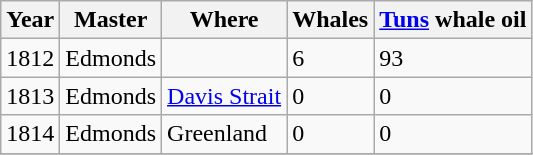<table class="sortable wikitable">
<tr>
<th>Year</th>
<th>Master</th>
<th>Where</th>
<th>Whales</th>
<th><a href='#'>Tuns</a> whale oil</th>
</tr>
<tr>
<td>1812</td>
<td>Edmonds</td>
<td></td>
<td>6</td>
<td>93</td>
</tr>
<tr>
<td>1813</td>
<td>Edmonds</td>
<td><a href='#'>Davis Strait</a></td>
<td>0</td>
<td>0</td>
</tr>
<tr>
<td>1814</td>
<td>Edmonds</td>
<td>Greenland</td>
<td>0</td>
<td>0</td>
</tr>
<tr>
</tr>
</table>
